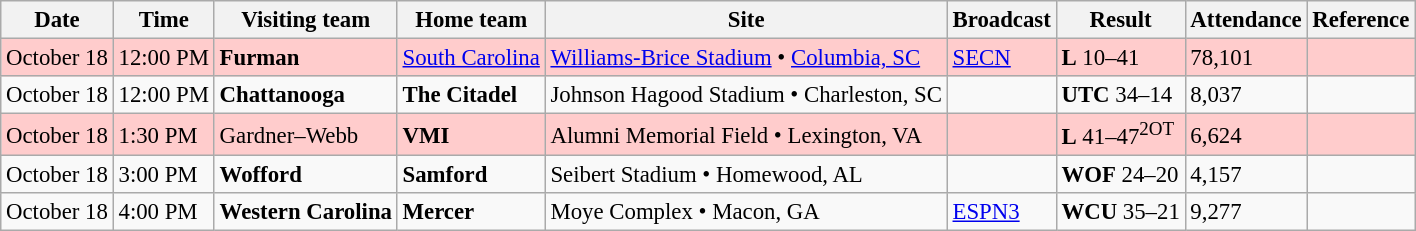<table class="wikitable" style="font-size:95%;">
<tr>
<th>Date</th>
<th>Time</th>
<th>Visiting team</th>
<th>Home team</th>
<th>Site</th>
<th>Broadcast</th>
<th>Result</th>
<th>Attendance</th>
<th class="unsortable">Reference</th>
</tr>
<tr bgcolor=ffcccc>
<td>October 18</td>
<td>12:00 PM</td>
<td><strong>Furman</strong></td>
<td><a href='#'>South Carolina</a></td>
<td><a href='#'>Williams-Brice Stadium</a> • <a href='#'>Columbia, SC</a></td>
<td><a href='#'>SECN</a></td>
<td><strong>L</strong> 10–41</td>
<td>78,101</td>
<td></td>
</tr>
<tr bgcolor=>
<td>October 18</td>
<td>12:00 PM</td>
<td><strong>Chattanooga</strong></td>
<td><strong>The Citadel</strong></td>
<td>Johnson Hagood Stadium • Charleston, SC</td>
<td></td>
<td><strong>UTC</strong> 34–14</td>
<td>8,037</td>
<td></td>
</tr>
<tr bgcolor=ffcccc>
<td>October 18</td>
<td>1:30 PM</td>
<td>Gardner–Webb</td>
<td><strong>VMI</strong></td>
<td>Alumni Memorial Field • Lexington, VA</td>
<td></td>
<td><strong>L</strong> 41–47<sup>2OT</sup></td>
<td>6,624</td>
<td></td>
</tr>
<tr bgcolor=>
<td>October 18</td>
<td>3:00 PM</td>
<td><strong>Wofford</strong></td>
<td><strong>Samford</strong></td>
<td>Seibert Stadium • Homewood, AL</td>
<td></td>
<td><strong>WOF</strong> 24–20</td>
<td>4,157</td>
<td></td>
</tr>
<tr bgcolor=>
<td>October 18</td>
<td>4:00 PM</td>
<td><strong>Western Carolina</strong></td>
<td><strong>Mercer</strong></td>
<td>Moye Complex • Macon, GA</td>
<td><a href='#'>ESPN3</a></td>
<td><strong>WCU</strong> 35–21</td>
<td>9,277</td>
<td></td>
</tr>
</table>
